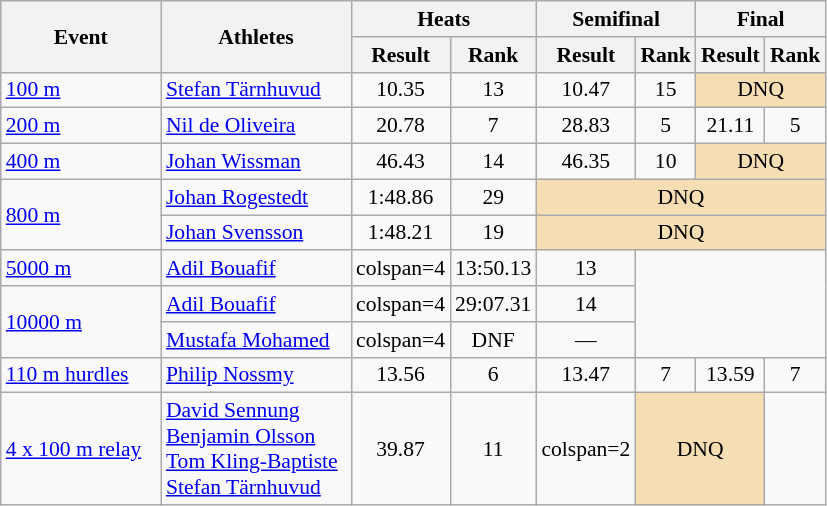<table class="wikitable" border="1" style="font-size:90%">
<tr>
<th rowspan="2" width=100>Event</th>
<th rowspan="2" width=120>Athletes</th>
<th colspan="2">Heats</th>
<th colspan="2">Semifinal</th>
<th colspan="2">Final</th>
</tr>
<tr>
<th>Result</th>
<th>Rank</th>
<th>Result</th>
<th>Rank</th>
<th>Result</th>
<th>Rank</th>
</tr>
<tr>
<td><a href='#'>100 m</a></td>
<td><a href='#'>Stefan Tärnhuvud</a></td>
<td align=center>10.35</td>
<td align=center>13</td>
<td align=center>10.47</td>
<td align=center>15</td>
<td colspan=2 align=center bgcolor="wheat">DNQ</td>
</tr>
<tr>
<td><a href='#'>200 m</a></td>
<td><a href='#'>Nil de Oliveira</a></td>
<td align=center>20.78</td>
<td align=center>7</td>
<td align=center>28.83</td>
<td align=center>5</td>
<td align=center>21.11</td>
<td align=center>5</td>
</tr>
<tr>
<td><a href='#'>400 m</a></td>
<td><a href='#'>Johan Wissman</a></td>
<td align=center>46.43</td>
<td align=center>14</td>
<td align=center>46.35</td>
<td align=center>10</td>
<td colspan=2 align=center bgcolor="wheat">DNQ</td>
</tr>
<tr>
<td rowspan=2><a href='#'>800 m</a></td>
<td><a href='#'>Johan Rogestedt</a></td>
<td align=center>1:48.86</td>
<td align=center>29</td>
<td colspan=4 align=center bgcolor="wheat">DNQ</td>
</tr>
<tr>
<td><a href='#'>Johan Svensson</a></td>
<td align=center>1:48.21</td>
<td align=center>19</td>
<td colspan=4 align=center bgcolor="wheat">DNQ</td>
</tr>
<tr>
<td><a href='#'>5000 m</a></td>
<td><a href='#'>Adil Bouafif</a></td>
<td>colspan=4 </td>
<td align=center>13:50.13</td>
<td align=center>13</td>
</tr>
<tr>
<td rowspan=2><a href='#'>10000 m</a></td>
<td><a href='#'>Adil Bouafif</a></td>
<td>colspan=4 </td>
<td align=center>29:07.31</td>
<td align=center>14</td>
</tr>
<tr>
<td><a href='#'>Mustafa Mohamed</a></td>
<td>colspan=4 </td>
<td align=center>DNF</td>
<td align=center>—</td>
</tr>
<tr>
<td><a href='#'>110 m hurdles</a></td>
<td><a href='#'>Philip Nossmy</a></td>
<td align=center>13.56</td>
<td align=center>6</td>
<td align=center>13.47</td>
<td align=center>7</td>
<td align=center>13.59</td>
<td align=center>7</td>
</tr>
<tr>
<td><a href='#'>4 x 100 m relay</a></td>
<td><a href='#'>David Sennung</a><br><a href='#'>Benjamin Olsson</a><br><a href='#'>Tom Kling-Baptiste</a><br><a href='#'>Stefan Tärnhuvud</a></td>
<td align=center>39.87</td>
<td align=center>11</td>
<td>colspan=2 </td>
<td colspan=2 align=center bgcolor="wheat">DNQ</td>
</tr>
</table>
